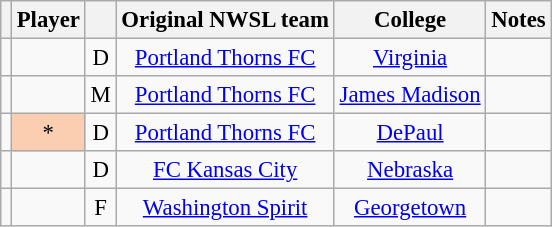<table class="wikitable sortable" style="font-size: 95%;text-align: center;">
<tr>
<th></th>
<th>Player</th>
<th></th>
<th>Original NWSL team</th>
<th>College</th>
<th class=unsortable>Notes</th>
</tr>
<tr>
<td></td>
<td></td>
<td>D</td>
<td><a href='#'>Portland Thorns FC</a></td>
<td><a href='#'>Virginia</a></td>
<td></td>
</tr>
<tr>
<td></td>
<td></td>
<td>M</td>
<td><a href='#'>Portland Thorns FC</a></td>
<td><a href='#'>James Madison</a></td>
<td></td>
</tr>
<tr>
<td></td>
<td bgcolor="#FBCEB1">*</td>
<td>D</td>
<td><a href='#'>Portland Thorns FC</a></td>
<td><a href='#'>DePaul</a></td>
<td></td>
</tr>
<tr>
<td></td>
<td></td>
<td>D</td>
<td><a href='#'>FC Kansas City</a></td>
<td><a href='#'>Nebraska</a></td>
<td></td>
</tr>
<tr>
<td></td>
<td></td>
<td>F</td>
<td><a href='#'>Washington Spirit</a></td>
<td><a href='#'>Georgetown</a></td>
<td></td>
</tr>
</table>
